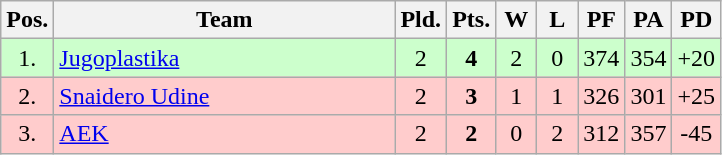<table class="wikitable" style="text-align:center">
<tr>
<th width=15>Pos.</th>
<th width=220>Team</th>
<th width=20>Pld.</th>
<th width=20>Pts.</th>
<th width=20>W</th>
<th width=20>L</th>
<th width=20>PF</th>
<th width=20>PA</th>
<th width=20>PD</th>
</tr>
<tr style="background: #ccffcc;">
<td>1.</td>
<td align=left> <a href='#'>Jugoplastika</a></td>
<td>2</td>
<td><strong>4</strong></td>
<td>2</td>
<td>0</td>
<td>374</td>
<td>354</td>
<td>+20</td>
</tr>
<tr style="background: #ffcccc;">
<td>2.</td>
<td align=left> <a href='#'>Snaidero Udine</a></td>
<td>2</td>
<td><strong>3</strong></td>
<td>1</td>
<td>1</td>
<td>326</td>
<td>301</td>
<td>+25</td>
</tr>
<tr style="background: #ffcccc;">
<td>3.</td>
<td align=left> <a href='#'>AEK</a></td>
<td>2</td>
<td><strong>2</strong></td>
<td>0</td>
<td>2</td>
<td>312</td>
<td>357</td>
<td>-45</td>
</tr>
</table>
